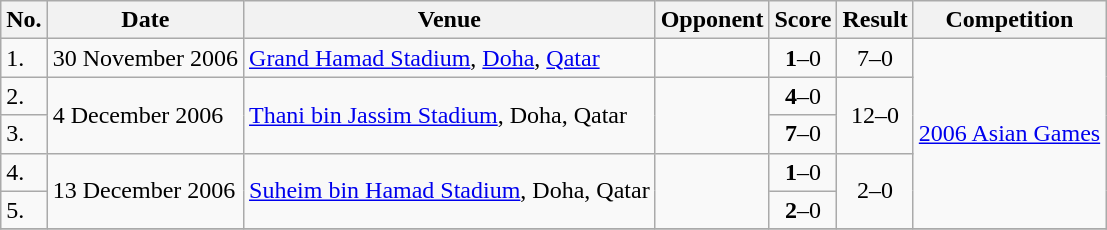<table class="wikitable">
<tr>
<th>No.</th>
<th>Date</th>
<th>Venue</th>
<th>Opponent</th>
<th>Score</th>
<th>Result</th>
<th>Competition</th>
</tr>
<tr>
<td>1.</td>
<td>30 November 2006</td>
<td><a href='#'>Grand Hamad Stadium</a>, <a href='#'>Doha</a>, <a href='#'>Qatar</a></td>
<td></td>
<td align=center><strong>1</strong>–0</td>
<td align=center>7–0</td>
<td rowspan=5><a href='#'>2006 Asian Games</a></td>
</tr>
<tr>
<td>2.</td>
<td rowspan=2>4 December 2006</td>
<td rowspan=2><a href='#'>Thani bin Jassim Stadium</a>, Doha, Qatar</td>
<td rowspan=2></td>
<td align=center><strong>4</strong>–0</td>
<td rowspan=2 align=center>12–0</td>
</tr>
<tr>
<td>3.</td>
<td align=center><strong>7</strong>–0</td>
</tr>
<tr>
<td>4.</td>
<td rowspan=2>13 December 2006</td>
<td rowspan=2><a href='#'>Suheim bin Hamad Stadium</a>, Doha, Qatar</td>
<td rowspan=2></td>
<td align=center><strong>1</strong>–0</td>
<td rowspan=2 align=center>2–0</td>
</tr>
<tr>
<td>5.</td>
<td align=center><strong>2</strong>–0</td>
</tr>
<tr>
</tr>
</table>
